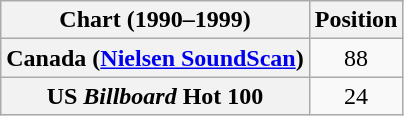<table class="wikitable sortable plainrowheaders" style="text-align:center">
<tr>
<th>Chart (1990–1999)</th>
<th>Position</th>
</tr>
<tr>
<th scope="row">Canada (<a href='#'>Nielsen SoundScan</a>)</th>
<td>88</td>
</tr>
<tr>
<th scope="row">US <em>Billboard</em> Hot 100</th>
<td>24</td>
</tr>
</table>
